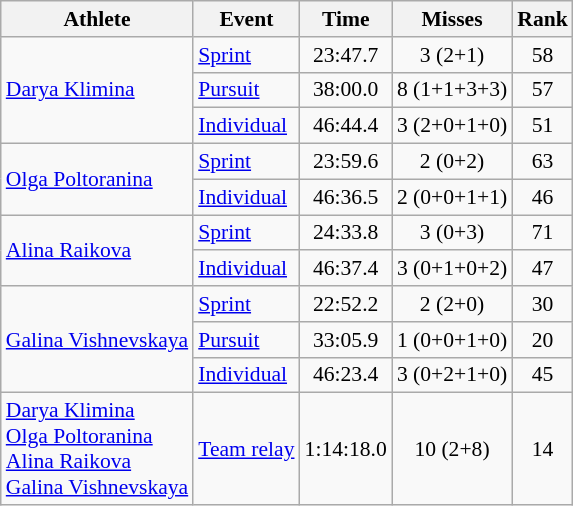<table class="wikitable" style="font-size:90%;text-align:center;">
<tr>
<th>Athlete</th>
<th>Event</th>
<th>Time</th>
<th>Misses</th>
<th>Rank</th>
</tr>
<tr>
<td rowspan="3" style="text-align:left;"><a href='#'>Darya Klimina</a></td>
<td align=left><a href='#'>Sprint</a></td>
<td>23:47.7</td>
<td>3 (2+1)</td>
<td>58</td>
</tr>
<tr>
<td style="text-align:left;"><a href='#'>Pursuit</a></td>
<td>38:00.0</td>
<td>8 (1+1+3+3)</td>
<td>57</td>
</tr>
<tr>
<td style="text-align:left;"><a href='#'>Individual</a></td>
<td>46:44.4</td>
<td>3 (2+0+1+0)</td>
<td>51</td>
</tr>
<tr>
<td rowspan="2" style="text-align:left;"><a href='#'>Olga Poltoranina</a></td>
<td align=left><a href='#'>Sprint</a></td>
<td>23:59.6</td>
<td>2 (0+2)</td>
<td>63</td>
</tr>
<tr>
<td style="text-align:left;"><a href='#'>Individual</a></td>
<td>46:36.5</td>
<td>2 (0+0+1+1)</td>
<td>46</td>
</tr>
<tr>
<td rowspan="2" style="text-align:left;"><a href='#'>Alina Raikova</a></td>
<td style="text-align:left;"><a href='#'>Sprint</a></td>
<td>24:33.8</td>
<td>3 (0+3)</td>
<td>71</td>
</tr>
<tr>
<td style="text-align:left;"><a href='#'>Individual</a></td>
<td>46:37.4</td>
<td>3 (0+1+0+2)</td>
<td>47</td>
</tr>
<tr>
<td align=left rowspan="3"><a href='#'>Galina Vishnevskaya</a></td>
<td align=left><a href='#'>Sprint</a></td>
<td>22:52.2</td>
<td>2 (2+0)</td>
<td>30</td>
</tr>
<tr>
<td align=left><a href='#'>Pursuit</a></td>
<td>33:05.9</td>
<td>1 (0+0+1+0)</td>
<td>20</td>
</tr>
<tr>
<td style="text-align:left;"><a href='#'>Individual</a></td>
<td>46:23.4</td>
<td>3 (0+2+1+0)</td>
<td>45</td>
</tr>
<tr>
<td align=left><a href='#'>Darya Klimina</a><br><a href='#'>Olga Poltoranina</a><br><a href='#'>Alina Raikova</a><br><a href='#'>Galina Vishnevskaya</a></td>
<td align=left><a href='#'>Team relay</a></td>
<td>1:14:18.0</td>
<td>10 (2+8)</td>
<td>14</td>
</tr>
</table>
